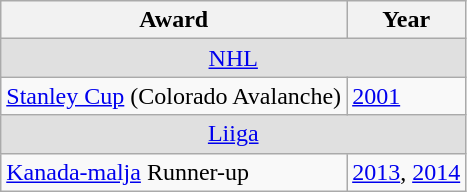<table class="wikitable">
<tr>
<th>Award</th>
<th>Year</th>
</tr>
<tr ALIGN="center" bgcolor="#e0e0e0">
<td colspan="3"><a href='#'>NHL</a></td>
</tr>
<tr>
<td><a href='#'>Stanley Cup</a> (Colorado Avalanche)</td>
<td><a href='#'>2001</a></td>
</tr>
<tr ALIGN="center" bgcolor="#e0e0e0">
<td colspan="3"><a href='#'>Liiga</a></td>
</tr>
<tr>
<td><a href='#'>Kanada-malja</a> Runner-up</td>
<td><a href='#'>2013</a>, <a href='#'>2014</a></td>
</tr>
</table>
